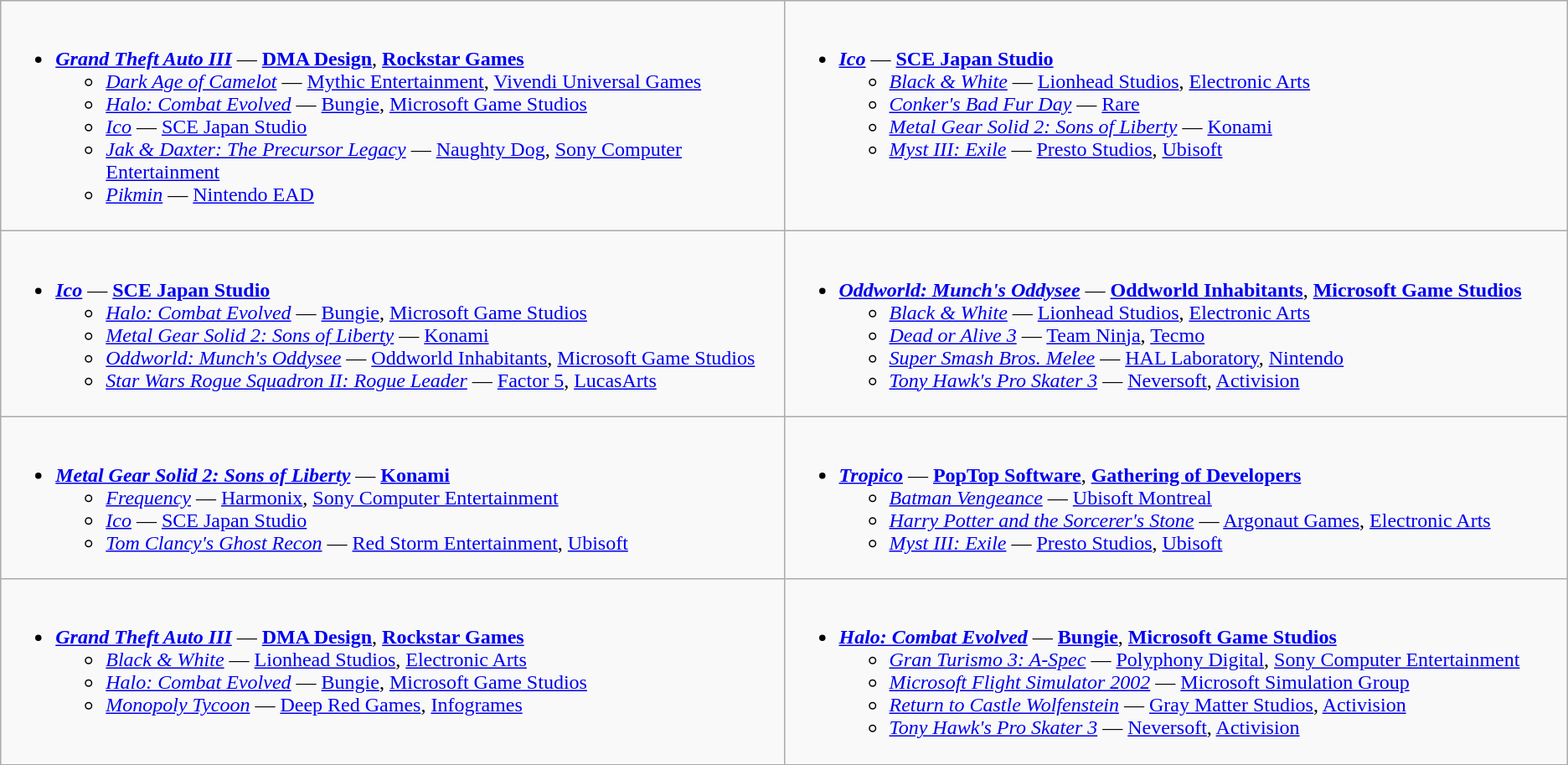<table class="wikitable">
<tr>
<td valign="top" width="50%"><br><ul><li><strong><em><a href='#'>Grand Theft Auto III</a></em></strong> — <strong><a href='#'>DMA Design</a></strong>, <strong><a href='#'>Rockstar Games</a></strong><ul><li><em><a href='#'>Dark Age of Camelot</a></em> — <a href='#'>Mythic Entertainment</a>, <a href='#'>Vivendi Universal Games</a></li><li><em><a href='#'>Halo: Combat Evolved</a></em> — <a href='#'>Bungie</a>, <a href='#'>Microsoft Game Studios</a></li><li><em><a href='#'>Ico</a></em> — <a href='#'>SCE Japan Studio</a></li><li><em><a href='#'>Jak & Daxter: The Precursor Legacy</a></em> — <a href='#'>Naughty Dog</a>, <a href='#'>Sony Computer Entertainment</a></li><li><em><a href='#'>Pikmin</a></em> — <a href='#'>Nintendo EAD</a></li></ul></li></ul></td>
<td valign="top" width="50%"><br><ul><li><strong><em><a href='#'>Ico</a></em></strong> — <strong><a href='#'>SCE Japan Studio</a></strong><ul><li><em><a href='#'>Black & White</a></em> — <a href='#'>Lionhead Studios</a>, <a href='#'>Electronic Arts</a></li><li><em><a href='#'>Conker's Bad Fur Day</a></em> — <a href='#'>Rare</a></li><li><em><a href='#'>Metal Gear Solid 2: Sons of Liberty</a></em> — <a href='#'>Konami</a></li><li><em><a href='#'>Myst III: Exile</a></em> — <a href='#'>Presto Studios</a>, <a href='#'>Ubisoft</a></li></ul></li></ul></td>
</tr>
<tr>
<td valign="top" width="50%"><br><ul><li><strong><em><a href='#'>Ico</a></em></strong> — <strong><a href='#'>SCE Japan Studio</a></strong><ul><li><em><a href='#'>Halo: Combat Evolved</a></em> — <a href='#'>Bungie</a>, <a href='#'>Microsoft Game Studios</a></li><li><em><a href='#'>Metal Gear Solid 2: Sons of Liberty</a></em> — <a href='#'>Konami</a></li><li><em><a href='#'>Oddworld: Munch's Oddysee</a></em> — <a href='#'>Oddworld Inhabitants</a>, <a href='#'>Microsoft Game Studios</a></li><li><em><a href='#'>Star Wars Rogue Squadron II: Rogue Leader</a></em> — <a href='#'>Factor 5</a>, <a href='#'>LucasArts</a></li></ul></li></ul></td>
<td valign="top" width="50%"><br><ul><li><strong><em><a href='#'>Oddworld: Munch's Oddysee</a></em></strong> — <strong><a href='#'>Oddworld Inhabitants</a></strong>, <strong><a href='#'>Microsoft Game Studios</a></strong><ul><li><em><a href='#'>Black & White</a></em> — <a href='#'>Lionhead Studios</a>, <a href='#'>Electronic Arts</a></li><li><em><a href='#'>Dead or Alive 3</a></em> — <a href='#'>Team Ninja</a>, <a href='#'>Tecmo</a></li><li><em><a href='#'>Super Smash Bros. Melee</a></em> — <a href='#'>HAL Laboratory</a>, <a href='#'>Nintendo</a></li><li><em><a href='#'>Tony Hawk's Pro Skater 3</a></em> — <a href='#'>Neversoft</a>, <a href='#'>Activision</a></li></ul></li></ul></td>
</tr>
<tr>
<td valign="top" width="50%"><br><ul><li><strong><em><a href='#'>Metal Gear Solid 2: Sons of Liberty</a></em></strong> — <strong><a href='#'>Konami</a></strong><ul><li><em><a href='#'>Frequency</a></em> — <a href='#'>Harmonix</a>, <a href='#'>Sony Computer Entertainment</a></li><li><em><a href='#'>Ico</a></em> — <a href='#'>SCE Japan Studio</a></li><li><em><a href='#'>Tom Clancy's Ghost Recon</a></em> — <a href='#'>Red Storm Entertainment</a>, <a href='#'>Ubisoft</a></li></ul></li></ul></td>
<td valign="top" width="50%"><br><ul><li><strong><em><a href='#'>Tropico</a></em></strong> — <strong><a href='#'>PopTop Software</a></strong>, <strong><a href='#'>Gathering of Developers</a></strong><ul><li><em><a href='#'>Batman Vengeance</a></em> — <a href='#'>Ubisoft Montreal</a></li><li><em><a href='#'>Harry Potter and the Sorcerer's Stone</a></em> — <a href='#'>Argonaut Games</a>, <a href='#'>Electronic Arts</a></li><li><em><a href='#'>Myst III: Exile</a></em> — <a href='#'>Presto Studios</a>, <a href='#'>Ubisoft</a></li></ul></li></ul></td>
</tr>
<tr>
<td valign="top" width="50%"><br><ul><li><strong><em><a href='#'>Grand Theft Auto III</a></em></strong> — <strong><a href='#'>DMA Design</a></strong>, <strong><a href='#'>Rockstar Games</a></strong><ul><li><em><a href='#'>Black & White</a></em> — <a href='#'>Lionhead Studios</a>, <a href='#'>Electronic Arts</a></li><li><em><a href='#'>Halo: Combat Evolved</a></em> — <a href='#'>Bungie</a>, <a href='#'>Microsoft Game Studios</a></li><li><em><a href='#'>Monopoly Tycoon</a></em> — <a href='#'>Deep Red Games</a>, <a href='#'>Infogrames</a></li></ul></li></ul></td>
<td valign="top" width="50%"><br><ul><li><strong><em><a href='#'>Halo: Combat Evolved</a></em></strong> — <strong><a href='#'>Bungie</a></strong>, <strong><a href='#'>Microsoft Game Studios</a></strong><ul><li><em><a href='#'>Gran Turismo 3: A-Spec</a></em> — <a href='#'>Polyphony Digital</a>, <a href='#'>Sony Computer Entertainment</a></li><li><em><a href='#'>Microsoft Flight Simulator 2002</a></em> — <a href='#'>Microsoft Simulation Group</a></li><li><em><a href='#'>Return to Castle Wolfenstein</a></em> — <a href='#'>Gray Matter Studios</a>, <a href='#'>Activision</a></li><li><em><a href='#'>Tony Hawk's Pro Skater 3</a></em> — <a href='#'>Neversoft</a>, <a href='#'>Activision</a></li></ul></li></ul></td>
</tr>
</table>
